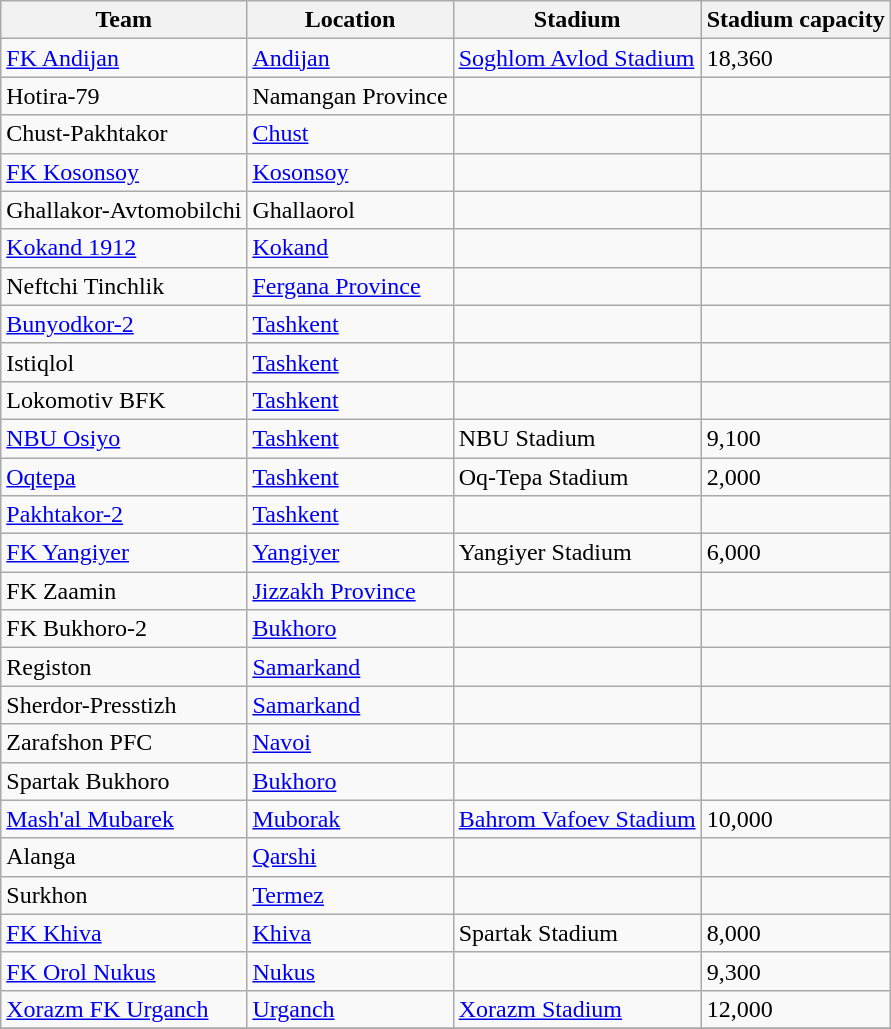<table class="wikitable sortable" style="text-align: left;">
<tr>
<th>Team</th>
<th>Location</th>
<th>Stadium</th>
<th>Stadium capacity</th>
</tr>
<tr>
<td><a href='#'>FK Andijan</a></td>
<td><a href='#'>Andijan</a></td>
<td><a href='#'>Soghlom Avlod Stadium</a></td>
<td>18,360</td>
</tr>
<tr>
<td>Hotira-79</td>
<td>Namangan Province</td>
<td></td>
<td></td>
</tr>
<tr>
<td>Chust-Pakhtakor</td>
<td><a href='#'>Chust</a></td>
<td></td>
<td></td>
</tr>
<tr>
<td><a href='#'>FK Kosonsoy</a></td>
<td><a href='#'>Kosonsoy</a></td>
<td></td>
<td></td>
</tr>
<tr>
<td>Ghallakor-Avtomobilchi</td>
<td>Ghallaorol</td>
<td></td>
<td></td>
</tr>
<tr>
<td><a href='#'>Kokand 1912</a></td>
<td><a href='#'>Kokand</a></td>
<td></td>
<td></td>
</tr>
<tr>
<td>Neftchi Tinchlik</td>
<td><a href='#'>Fergana Province</a></td>
<td></td>
<td></td>
</tr>
<tr>
<td><a href='#'>Bunyodkor-2</a></td>
<td><a href='#'>Tashkent</a></td>
<td></td>
<td></td>
</tr>
<tr>
<td>Istiqlol</td>
<td><a href='#'>Tashkent</a></td>
<td></td>
<td></td>
</tr>
<tr>
<td>Lokomotiv BFK</td>
<td><a href='#'>Tashkent</a></td>
<td></td>
<td></td>
</tr>
<tr>
<td><a href='#'>NBU Osiyo</a></td>
<td><a href='#'>Tashkent</a></td>
<td>NBU Stadium</td>
<td>9,100</td>
</tr>
<tr>
<td><a href='#'>Oqtepa</a></td>
<td><a href='#'>Tashkent</a></td>
<td>Oq-Tepa Stadium</td>
<td>2,000</td>
</tr>
<tr>
<td><a href='#'>Pakhtakor-2</a></td>
<td><a href='#'>Tashkent</a></td>
<td></td>
<td></td>
</tr>
<tr>
<td><a href='#'>FK Yangiyer</a></td>
<td><a href='#'>Yangiyer</a></td>
<td>Yangiyer Stadium</td>
<td>6,000</td>
</tr>
<tr>
<td>FK Zaamin</td>
<td><a href='#'>Jizzakh Province</a></td>
<td></td>
<td></td>
</tr>
<tr>
<td>FK Bukhoro-2</td>
<td><a href='#'>Bukhoro</a></td>
<td></td>
<td></td>
</tr>
<tr>
<td>Registon</td>
<td><a href='#'>Samarkand</a></td>
<td></td>
<td></td>
</tr>
<tr>
<td>Sherdor-Presstizh</td>
<td><a href='#'>Samarkand</a></td>
<td></td>
<td></td>
</tr>
<tr>
<td>Zarafshon PFC</td>
<td><a href='#'>Navoi</a></td>
<td></td>
<td></td>
</tr>
<tr>
<td>Spartak Bukhoro</td>
<td><a href='#'>Bukhoro</a></td>
<td></td>
<td></td>
</tr>
<tr>
<td><a href='#'>Mash'al Mubarek</a></td>
<td><a href='#'>Muborak</a></td>
<td><a href='#'>Bahrom Vafoev Stadium</a></td>
<td>10,000</td>
</tr>
<tr>
<td>Alanga</td>
<td><a href='#'>Qarshi</a></td>
<td></td>
<td></td>
</tr>
<tr>
<td>Surkhon</td>
<td><a href='#'>Termez</a></td>
<td></td>
<td></td>
</tr>
<tr>
<td><a href='#'>FK Khiva</a></td>
<td><a href='#'>Khiva</a></td>
<td>Spartak Stadium</td>
<td>8,000</td>
</tr>
<tr>
<td><a href='#'>FK Orol Nukus</a></td>
<td><a href='#'>Nukus</a></td>
<td></td>
<td>9,300</td>
</tr>
<tr>
<td><a href='#'>Xorazm FK Urganch</a></td>
<td><a href='#'>Urganch</a></td>
<td><a href='#'>Xorazm Stadium</a></td>
<td>12,000</td>
</tr>
<tr>
</tr>
</table>
